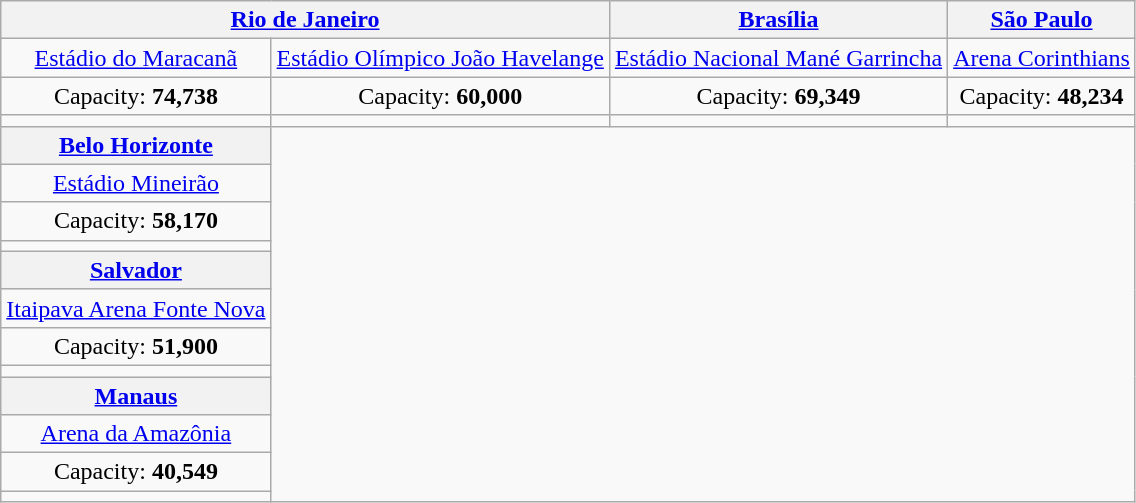<table class="wikitable" style="text-align:center">
<tr>
<th colspan=2><a href='#'>Rio de Janeiro</a></th>
<th><a href='#'>Brasília</a></th>
<th><a href='#'>São Paulo</a></th>
</tr>
<tr>
<td><a href='#'>Estádio do Maracanã</a></td>
<td><a href='#'>Estádio Olímpico João Havelange</a></td>
<td><a href='#'>Estádio Nacional Mané Garrincha</a></td>
<td><a href='#'>Arena Corinthians</a></td>
</tr>
<tr>
<td>Capacity: <strong>74,738</strong></td>
<td>Capacity: <strong>60,000</strong></td>
<td>Capacity: <strong>69,349</strong></td>
<td>Capacity: <strong>48,234</strong></td>
</tr>
<tr>
<td></td>
<td></td>
<td></td>
<td></td>
</tr>
<tr>
<th><a href='#'>Belo Horizonte</a></th>
<td rowspan=15 colspan=3></td>
</tr>
<tr>
<td><a href='#'>Estádio Mineirão</a></td>
</tr>
<tr>
<td>Capacity: <strong>58,170</strong></td>
</tr>
<tr>
<td></td>
</tr>
<tr>
<th><a href='#'>Salvador</a></th>
</tr>
<tr>
<td><a href='#'>Itaipava Arena Fonte Nova</a></td>
</tr>
<tr>
<td>Capacity: <strong>51,900</strong></td>
</tr>
<tr>
<td></td>
</tr>
<tr>
<th><a href='#'>Manaus</a></th>
</tr>
<tr>
<td><a href='#'>Arena da Amazônia</a></td>
</tr>
<tr>
<td>Capacity: <strong>40,549</strong></td>
</tr>
<tr>
<td></td>
</tr>
</table>
